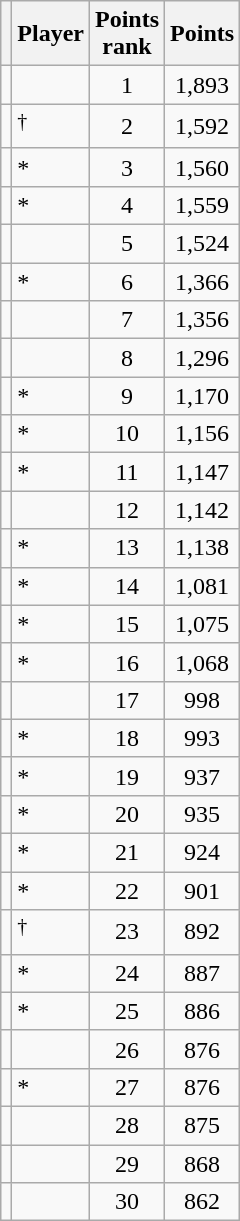<table class="wikitable sortable" style="text-align:center">
<tr>
<th></th>
<th>Player</th>
<th>Points<br>rank</th>
<th>Points</th>
</tr>
<tr>
<td></td>
<td align=left></td>
<td>1</td>
<td>1,893</td>
</tr>
<tr>
<td></td>
<td align=left><sup>†</sup></td>
<td>2</td>
<td>1,592</td>
</tr>
<tr>
<td></td>
<td align=left>*</td>
<td>3</td>
<td>1,560</td>
</tr>
<tr>
<td></td>
<td align=left>*</td>
<td>4</td>
<td>1,559</td>
</tr>
<tr>
<td></td>
<td align=left></td>
<td>5</td>
<td>1,524</td>
</tr>
<tr>
<td></td>
<td align=left>*</td>
<td>6</td>
<td>1,366</td>
</tr>
<tr>
<td></td>
<td align=left></td>
<td>7</td>
<td>1,356</td>
</tr>
<tr>
<td></td>
<td align=left></td>
<td>8</td>
<td>1,296</td>
</tr>
<tr>
<td></td>
<td align=left>*</td>
<td>9</td>
<td>1,170</td>
</tr>
<tr>
<td></td>
<td align=left>*</td>
<td>10</td>
<td>1,156</td>
</tr>
<tr>
<td></td>
<td align=left>*</td>
<td>11</td>
<td>1,147</td>
</tr>
<tr>
<td></td>
<td align=left></td>
<td>12</td>
<td>1,142</td>
</tr>
<tr>
<td></td>
<td align=left>*</td>
<td>13</td>
<td>1,138</td>
</tr>
<tr>
<td></td>
<td align=left>*</td>
<td>14</td>
<td>1,081</td>
</tr>
<tr>
<td></td>
<td align=left>*</td>
<td>15</td>
<td>1,075</td>
</tr>
<tr>
<td></td>
<td align=left>*</td>
<td>16</td>
<td>1,068</td>
</tr>
<tr>
<td></td>
<td align=left></td>
<td>17</td>
<td>998</td>
</tr>
<tr>
<td></td>
<td align=left>*</td>
<td>18</td>
<td>993</td>
</tr>
<tr>
<td></td>
<td align=left>*</td>
<td>19</td>
<td>937</td>
</tr>
<tr>
<td></td>
<td align=left>*</td>
<td>20</td>
<td>935</td>
</tr>
<tr>
<td></td>
<td align=left>*</td>
<td>21</td>
<td>924</td>
</tr>
<tr>
<td></td>
<td align=left>*</td>
<td>22</td>
<td>901</td>
</tr>
<tr>
<td></td>
<td align=left><sup>†</sup></td>
<td>23</td>
<td>892</td>
</tr>
<tr>
<td></td>
<td align=left>*</td>
<td>24</td>
<td>887</td>
</tr>
<tr>
<td></td>
<td align=left>*</td>
<td>25</td>
<td>886</td>
</tr>
<tr>
<td></td>
<td align=left></td>
<td>26</td>
<td>876</td>
</tr>
<tr>
<td></td>
<td align=left>*</td>
<td>27</td>
<td>876</td>
</tr>
<tr>
<td></td>
<td align=left></td>
<td>28</td>
<td>875</td>
</tr>
<tr>
<td></td>
<td align=left></td>
<td>29</td>
<td>868</td>
</tr>
<tr>
<td></td>
<td align=left></td>
<td>30</td>
<td>862</td>
</tr>
</table>
